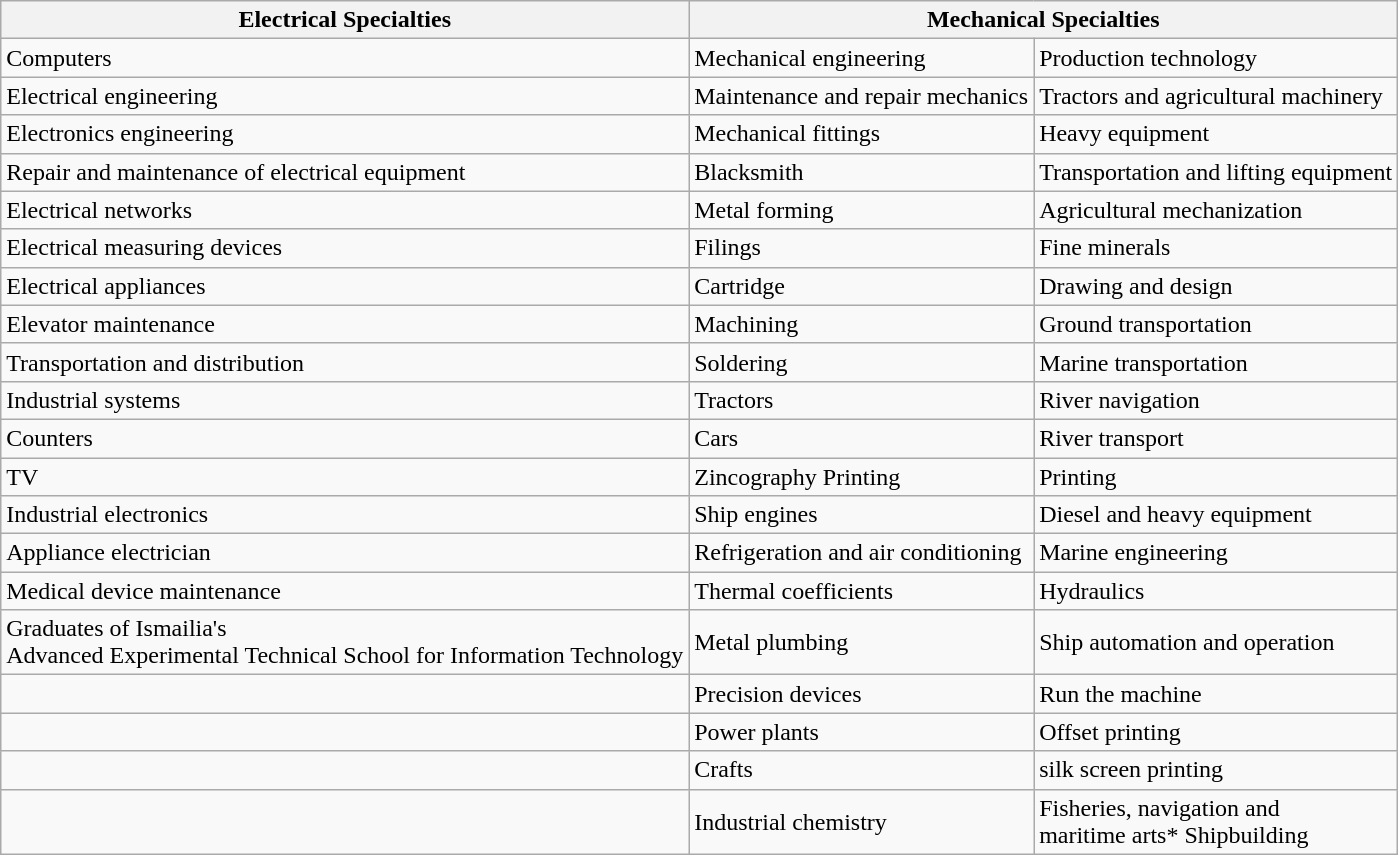<table class="wikitable">
<tr>
<th>Electrical Specialties</th>
<th colspan="2">Mechanical Specialties</th>
</tr>
<tr>
<td>Computers</td>
<td>Mechanical engineering</td>
<td>Production technology</td>
</tr>
<tr>
<td>Electrical engineering</td>
<td>Maintenance and repair mechanics</td>
<td>Tractors and agricultural machinery</td>
</tr>
<tr>
<td>Electronics engineering</td>
<td>Mechanical fittings</td>
<td>Heavy equipment</td>
</tr>
<tr>
<td>Repair and maintenance of electrical equipment</td>
<td>Blacksmith</td>
<td>Transportation and lifting equipment</td>
</tr>
<tr>
<td>Electrical networks</td>
<td>Metal forming</td>
<td>Agricultural mechanization</td>
</tr>
<tr>
<td>Electrical measuring devices</td>
<td>Filings</td>
<td>Fine minerals</td>
</tr>
<tr>
<td>Electrical appliances</td>
<td>Cartridge</td>
<td>Drawing and design</td>
</tr>
<tr>
<td>Elevator maintenance</td>
<td>Machining</td>
<td>Ground transportation</td>
</tr>
<tr>
<td>Transportation and distribution</td>
<td>Soldering</td>
<td>Marine transportation</td>
</tr>
<tr>
<td>Industrial systems</td>
<td>Tractors</td>
<td>River navigation</td>
</tr>
<tr>
<td>Counters</td>
<td>Cars</td>
<td>River transport</td>
</tr>
<tr>
<td>TV</td>
<td>Zincography Printing</td>
<td>Printing</td>
</tr>
<tr>
<td>Industrial electronics</td>
<td>Ship engines</td>
<td>Diesel and heavy equipment</td>
</tr>
<tr>
<td>Appliance electrician</td>
<td>Refrigeration and air conditioning</td>
<td>Marine engineering</td>
</tr>
<tr>
<td>Medical device maintenance</td>
<td>Thermal coefficients</td>
<td>Hydraulics</td>
</tr>
<tr>
<td>Graduates of Ismailia's<br>Advanced Experimental Technical School for Information Technology</td>
<td>Metal plumbing</td>
<td>Ship automation and operation</td>
</tr>
<tr>
<td></td>
<td>Precision devices</td>
<td>Run the machine</td>
</tr>
<tr>
<td></td>
<td>Power plants</td>
<td>Offset printing</td>
</tr>
<tr>
<td></td>
<td>Crafts</td>
<td>silk screen printing</td>
</tr>
<tr>
<td></td>
<td>Industrial chemistry</td>
<td>Fisheries, navigation and<br>maritime arts* Shipbuilding</td>
</tr>
</table>
